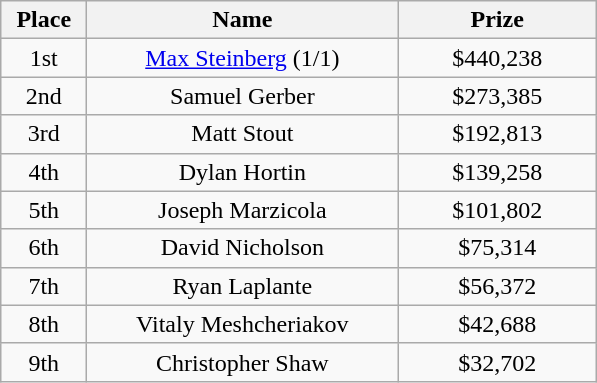<table class="wikitable">
<tr>
<th width="50">Place</th>
<th width="200">Name</th>
<th width="125">Prize</th>
</tr>
<tr>
<td align = "center">1st</td>
<td align = "center"><a href='#'>Max Steinberg</a> (1/1)</td>
<td align = "center">$440,238</td>
</tr>
<tr>
<td align = "center">2nd</td>
<td align = "center">Samuel Gerber</td>
<td align = "center">$273,385</td>
</tr>
<tr>
<td align = "center">3rd</td>
<td align = "center">Matt Stout</td>
<td align = "center">$192,813</td>
</tr>
<tr>
<td align = "center">4th</td>
<td align = "center">Dylan Hortin</td>
<td align = "center">$139,258</td>
</tr>
<tr>
<td align = "center">5th</td>
<td align = "center">Joseph Marzicola</td>
<td align = "center">$101,802</td>
</tr>
<tr>
<td align = "center">6th</td>
<td align = "center">David Nicholson</td>
<td align = "center">$75,314</td>
</tr>
<tr>
<td align = "center">7th</td>
<td align = "center">Ryan Laplante</td>
<td align = "center">$56,372</td>
</tr>
<tr>
<td align = "center">8th</td>
<td align = "center">Vitaly Meshcheriakov</td>
<td align = "center">$42,688</td>
</tr>
<tr>
<td align = "center">9th</td>
<td align = "center">Christopher Shaw</td>
<td align = "center">$32,702</td>
</tr>
</table>
